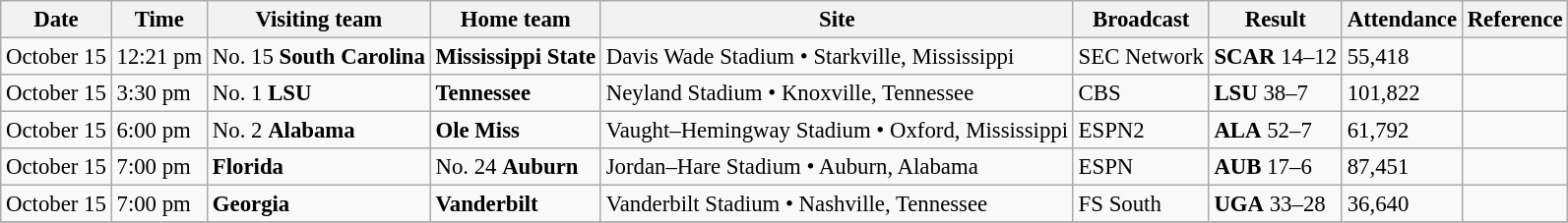<table class="wikitable" style="font-size:95%;">
<tr>
<th>Date</th>
<th>Time</th>
<th>Visiting team</th>
<th>Home team</th>
<th>Site</th>
<th>Broadcast</th>
<th>Result</th>
<th>Attendance</th>
<th class="unsortable">Reference</th>
</tr>
<tr bgcolor=>
<td>October 15</td>
<td>12:21 pm</td>
<td>No. 15 <strong>South Carolina</strong></td>
<td><strong>Mississippi State</strong></td>
<td>Davis Wade Stadium • Starkville, Mississippi</td>
<td>SEC Network</td>
<td><strong>SCAR</strong> 14–12</td>
<td>55,418</td>
<td align="center"></td>
</tr>
<tr bgcolor=>
<td>October 15</td>
<td>3:30 pm</td>
<td>No. 1 <strong>LSU</strong></td>
<td><strong>Tennessee</strong></td>
<td>Neyland Stadium • Knoxville, Tennessee</td>
<td>CBS</td>
<td><strong>LSU</strong> 38–7</td>
<td>101,822</td>
<td align="center"></td>
</tr>
<tr bgcolor=>
<td>October 15</td>
<td>6:00 pm</td>
<td>No. 2 <strong>Alabama</strong></td>
<td><strong>Ole Miss</strong></td>
<td>Vaught–Hemingway Stadium • Oxford, Mississippi</td>
<td>ESPN2</td>
<td><strong>ALA</strong> 52–7</td>
<td>61,792</td>
<td align="center"></td>
</tr>
<tr bgcolor=>
<td>October 15</td>
<td>7:00 pm</td>
<td><strong>Florida</strong></td>
<td>No. 24 <strong>Auburn</strong></td>
<td>Jordan–Hare Stadium • Auburn, Alabama</td>
<td>ESPN</td>
<td><strong>AUB</strong> 17–6</td>
<td>87,451</td>
<td align="center"></td>
</tr>
<tr bgcolor=>
<td>October 15</td>
<td>7:00 pm</td>
<td><strong>Georgia</strong></td>
<td><strong>Vanderbilt</strong></td>
<td>Vanderbilt Stadium • Nashville, Tennessee</td>
<td>FS South</td>
<td><strong>UGA</strong> 33–28</td>
<td>36,640</td>
<td align="center"></td>
</tr>
<tr bgcolor=>
</tr>
</table>
